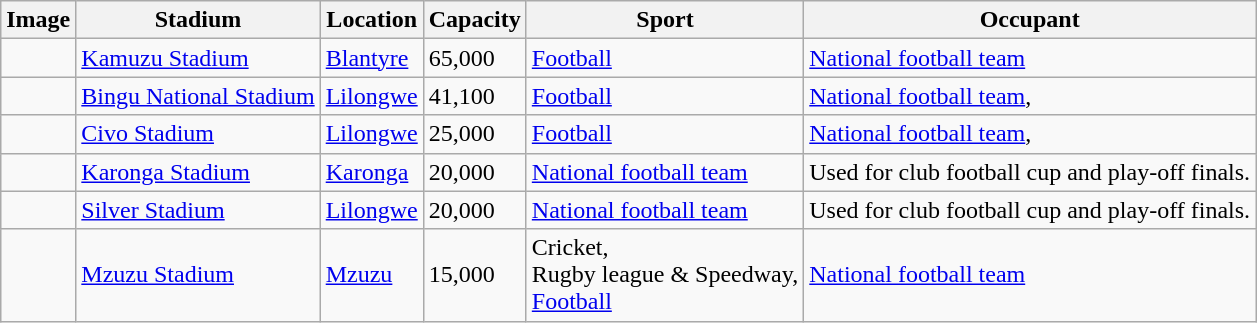<table class="wikitable sortable">
<tr>
<th>Image</th>
<th>Stadium</th>
<th>Location</th>
<th>Capacity</th>
<th>Sport</th>
<th>Occupant</th>
</tr>
<tr>
<td></td>
<td><a href='#'>Kamuzu Stadium</a></td>
<td><a href='#'>Blantyre</a></td>
<td>65,000</td>
<td><a href='#'>Football</a></td>
<td><a href='#'>National football team</a></td>
</tr>
<tr>
<td></td>
<td><a href='#'>Bingu National Stadium</a></td>
<td><a href='#'>Lilongwe</a></td>
<td>41,100</td>
<td><a href='#'>Football</a></td>
<td><a href='#'>National football team</a>,</td>
</tr>
<tr>
<td></td>
<td><a href='#'>Civo Stadium</a></td>
<td><a href='#'>Lilongwe</a></td>
<td>25,000</td>
<td><a href='#'>Football</a></td>
<td><a href='#'>National football team</a>,</td>
</tr>
<tr>
<td></td>
<td><a href='#'>Karonga Stadium</a></td>
<td><a href='#'>Karonga</a></td>
<td>20,000</td>
<td><a href='#'>National football team</a></td>
<td>Used for club football cup and play-off finals.</td>
</tr>
<tr>
<td></td>
<td><a href='#'>Silver Stadium</a></td>
<td><a href='#'>Lilongwe</a></td>
<td>20,000</td>
<td><a href='#'>National football team</a></td>
<td>Used for club football cup and play-off finals.</td>
</tr>
<tr>
<td></td>
<td><a href='#'>Mzuzu Stadium</a></td>
<td><a href='#'>Mzuzu</a></td>
<td>15,000</td>
<td>Cricket, <br>Rugby league & Speedway, <br><a href='#'>Football</a></td>
<td><a href='#'>National football team</a></td>
</tr>
</table>
